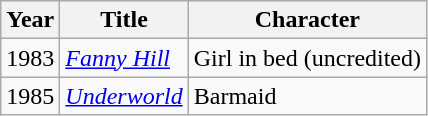<table class="wikitable sortable">
<tr>
<th>Year</th>
<th>Title</th>
<th>Character</th>
</tr>
<tr>
<td>1983</td>
<td><em><a href='#'>Fanny Hill</a></em></td>
<td>Girl in bed (uncredited)</td>
</tr>
<tr>
<td>1985</td>
<td><em><a href='#'>Underworld</a></em></td>
<td>Barmaid</td>
</tr>
</table>
